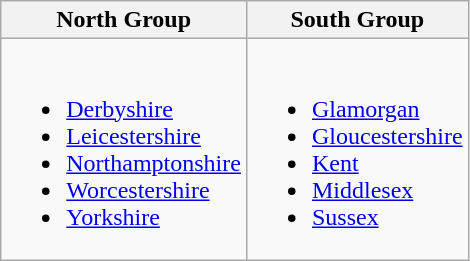<table class="wikitable">
<tr>
<th>North Group</th>
<th>South Group</th>
</tr>
<tr>
<td><br><ul><li><a href='#'>Derbyshire</a></li><li><a href='#'>Leicestershire</a></li><li><a href='#'>Northamptonshire</a></li><li><a href='#'>Worcestershire</a></li><li><a href='#'>Yorkshire</a></li></ul></td>
<td><br><ul><li><a href='#'>Glamorgan</a></li><li><a href='#'>Gloucestershire</a></li><li><a href='#'>Kent</a></li><li><a href='#'>Middlesex</a></li><li><a href='#'>Sussex</a></li></ul></td>
</tr>
</table>
